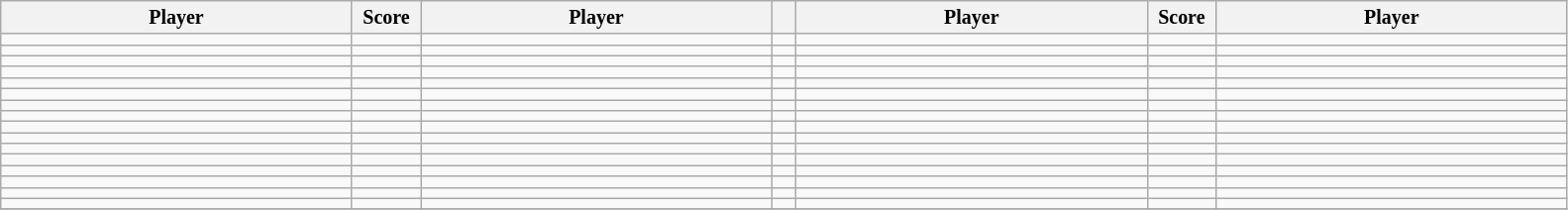<table class="wikitable">
<tr style="font-size:10pt;font-weight:bold">
<th width=230>Player</th>
<th width=40>Score</th>
<th width=230>Player</th>
<th width=10></th>
<th width=230>Player</th>
<th width=40>Score</th>
<th width=230>Player</th>
</tr>
<tr>
<td></td>
<td align=center></td>
<td></td>
<td></td>
<td></td>
<td align=center></td>
<td></td>
</tr>
<tr>
<td></td>
<td align=center></td>
<td></td>
<td></td>
<td></td>
<td align=center></td>
<td></td>
</tr>
<tr>
<td></td>
<td align=center></td>
<td></td>
<td></td>
<td></td>
<td align=center></td>
<td></td>
</tr>
<tr>
<td></td>
<td align=center></td>
<td></td>
<td></td>
<td></td>
<td align=center></td>
<td></td>
</tr>
<tr>
<td></td>
<td align=center></td>
<td></td>
<td></td>
<td></td>
<td align=center></td>
<td></td>
</tr>
<tr>
<td></td>
<td align=center></td>
<td></td>
<td></td>
<td></td>
<td align=center></td>
<td></td>
</tr>
<tr>
<td></td>
<td align=center></td>
<td></td>
<td></td>
<td></td>
<td align=center></td>
<td></td>
</tr>
<tr>
<td></td>
<td align=center></td>
<td></td>
<td></td>
<td></td>
<td align=center></td>
<td></td>
</tr>
<tr>
<td></td>
<td align=center></td>
<td></td>
<td></td>
<td></td>
<td align=center></td>
<td></td>
</tr>
<tr>
<td></td>
<td align=center></td>
<td></td>
<td></td>
<td></td>
<td align=center></td>
<td></td>
</tr>
<tr>
<td></td>
<td align=center></td>
<td></td>
<td></td>
<td></td>
<td align=center></td>
<td></td>
</tr>
<tr>
<td></td>
<td align=center></td>
<td></td>
<td></td>
<td></td>
<td align=center></td>
<td></td>
</tr>
<tr>
<td></td>
<td align=center></td>
<td></td>
<td></td>
<td></td>
<td align=center></td>
<td></td>
</tr>
<tr>
<td></td>
<td align=center></td>
<td></td>
<td></td>
<td></td>
<td align=center></td>
<td></td>
</tr>
<tr>
<td></td>
<td align=center></td>
<td><s></s></td>
<td></td>
<td></td>
<td align=center></td>
<td></td>
</tr>
<tr>
<td></td>
<td align=center></td>
<td></td>
<td></td>
<td></td>
<td align=center></td>
<td></td>
</tr>
<tr>
</tr>
</table>
